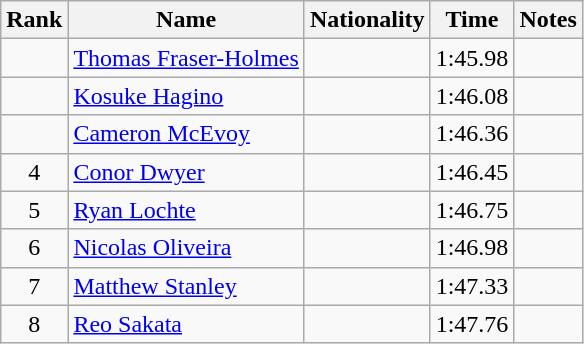<table class="wikitable sortable" style="text-align:center">
<tr>
<th>Rank</th>
<th>Name</th>
<th>Nationality</th>
<th>Time</th>
<th>Notes</th>
</tr>
<tr>
<td></td>
<td align=left><a href='#'>Thomas Fraser-Holmes</a></td>
<td align=left></td>
<td>1:45.98</td>
<td></td>
</tr>
<tr>
<td></td>
<td align=left><a href='#'>Kosuke Hagino</a></td>
<td align=left></td>
<td>1:46.08</td>
<td></td>
</tr>
<tr>
<td></td>
<td align=left><a href='#'>Cameron McEvoy</a></td>
<td align=left></td>
<td>1:46.36</td>
<td></td>
</tr>
<tr>
<td>4</td>
<td align=left><a href='#'>Conor Dwyer</a></td>
<td align=left></td>
<td>1:46.45</td>
<td></td>
</tr>
<tr>
<td>5</td>
<td align=left><a href='#'>Ryan Lochte</a></td>
<td align=left></td>
<td>1:46.75</td>
<td></td>
</tr>
<tr>
<td>6</td>
<td align=left><a href='#'>Nicolas Oliveira</a></td>
<td align=left></td>
<td>1:46.98</td>
<td></td>
</tr>
<tr>
<td>7</td>
<td align=left><a href='#'>Matthew Stanley</a></td>
<td align=left></td>
<td>1:47.33</td>
<td></td>
</tr>
<tr>
<td>8</td>
<td align=left><a href='#'>Reo Sakata</a></td>
<td align=left></td>
<td>1:47.76</td>
<td></td>
</tr>
</table>
